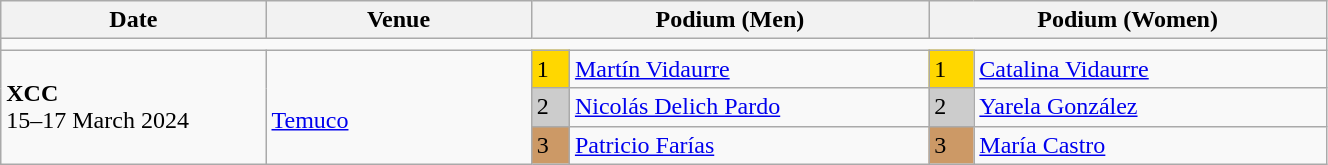<table class="wikitable" width=70%>
<tr>
<th>Date</th>
<th width=20%>Venue</th>
<th colspan=2 width=30%>Podium (Men)</th>
<th colspan=2 width=30%>Podium (Women)</th>
</tr>
<tr>
<td colspan=6></td>
</tr>
<tr>
<td rowspan=3><strong>XCC</strong> <br> 15–17 March 2024</td>
<td rowspan=3><br><a href='#'>Temuco</a></td>
<td bgcolor=FFD700>1</td>
<td><a href='#'>Martín Vidaurre</a></td>
<td bgcolor=FFD700>1</td>
<td><a href='#'>Catalina Vidaurre</a></td>
</tr>
<tr>
<td bgcolor=CCCCCC>2</td>
<td><a href='#'>Nicolás Delich Pardo</a></td>
<td bgcolor=CCCCCC>2</td>
<td><a href='#'>Yarela González</a></td>
</tr>
<tr>
<td bgcolor=CC9966>3</td>
<td><a href='#'>Patricio Farías</a></td>
<td bgcolor=CC9966>3</td>
<td><a href='#'>María Castro</a></td>
</tr>
</table>
